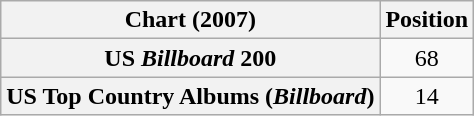<table class="wikitable sortable plainrowheaders" style="text-align:center">
<tr>
<th scope="col">Chart (2007)</th>
<th scope="col">Position</th>
</tr>
<tr>
<th scope="row">US <em>Billboard</em> 200</th>
<td>68</td>
</tr>
<tr>
<th scope="row">US Top Country Albums (<em>Billboard</em>)</th>
<td>14</td>
</tr>
</table>
